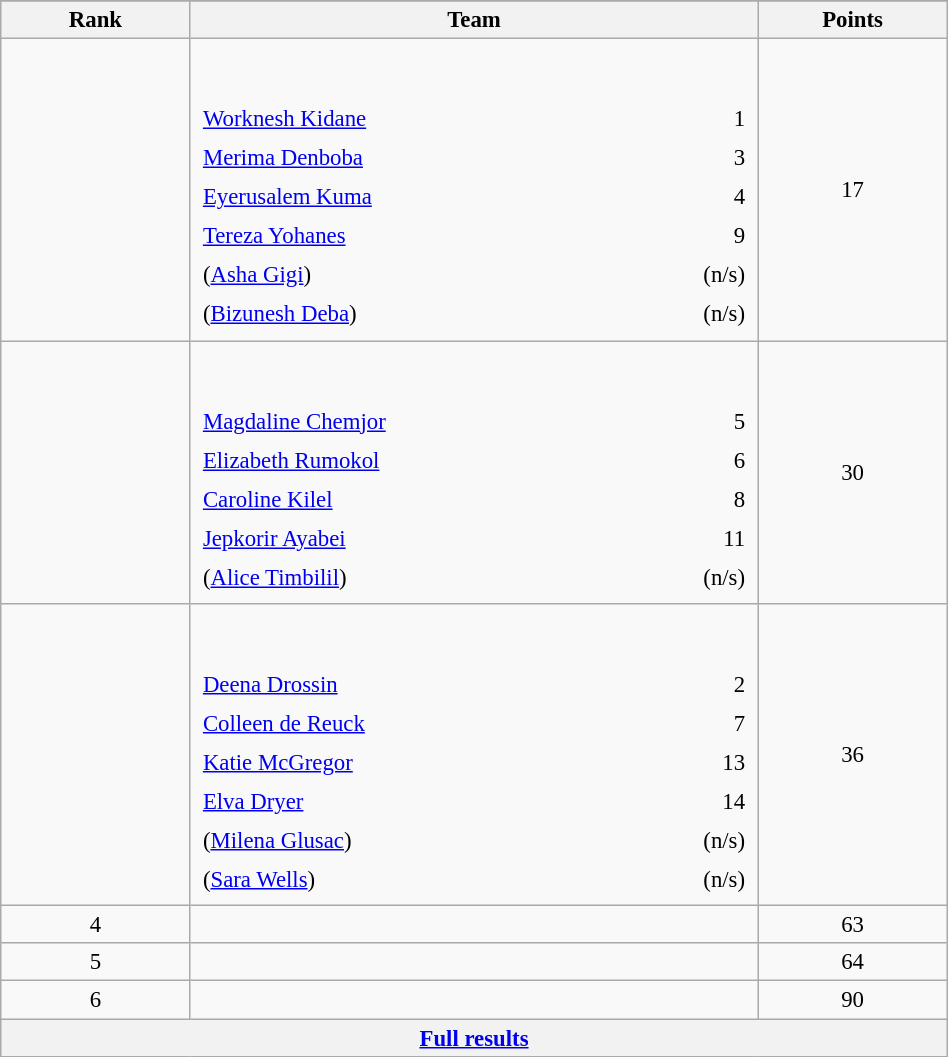<table class="wikitable sortable" style=" text-align:center; font-size:95%;" width="50%">
<tr>
</tr>
<tr>
<th width=10%>Rank</th>
<th width=30%>Team</th>
<th width=10%>Points</th>
</tr>
<tr>
<td align=center></td>
<td align=left> <br><br><table width=100%>
<tr>
<td align=left style="border:0"><a href='#'>Worknesh Kidane</a></td>
<td align=right style="border:0">1</td>
</tr>
<tr>
<td align=left style="border:0"><a href='#'>Merima Denboba</a></td>
<td align=right style="border:0">3</td>
</tr>
<tr>
<td align=left style="border:0"><a href='#'>Eyerusalem Kuma</a></td>
<td align=right style="border:0">4</td>
</tr>
<tr>
<td align=left style="border:0"><a href='#'>Tereza Yohanes</a></td>
<td align=right style="border:0">9</td>
</tr>
<tr>
<td align=left style="border:0">(<a href='#'>Asha Gigi</a>)</td>
<td align=right style="border:0">(n/s)</td>
</tr>
<tr>
<td align=left style="border:0">(<a href='#'>Bizunesh Deba</a>)</td>
<td align=right style="border:0">(n/s)</td>
</tr>
</table>
</td>
<td>17</td>
</tr>
<tr>
<td align=center></td>
<td align=left> <br><br><table width=100%>
<tr>
<td align=left style="border:0"><a href='#'>Magdaline Chemjor</a></td>
<td align=right style="border:0">5</td>
</tr>
<tr>
<td align=left style="border:0"><a href='#'>Elizabeth Rumokol</a></td>
<td align=right style="border:0">6</td>
</tr>
<tr>
<td align=left style="border:0"><a href='#'>Caroline Kilel</a></td>
<td align=right style="border:0">8</td>
</tr>
<tr>
<td align=left style="border:0"><a href='#'>Jepkorir Ayabei</a></td>
<td align=right style="border:0">11</td>
</tr>
<tr>
<td align=left style="border:0">(<a href='#'>Alice Timbilil</a>)</td>
<td align=right style="border:0">(n/s)</td>
</tr>
</table>
</td>
<td>30</td>
</tr>
<tr>
<td align=center></td>
<td align=left> <br><br><table width=100%>
<tr>
<td align=left style="border:0"><a href='#'>Deena Drossin</a></td>
<td align=right style="border:0">2</td>
</tr>
<tr>
<td align=left style="border:0"><a href='#'>Colleen de Reuck</a></td>
<td align=right style="border:0">7</td>
</tr>
<tr>
<td align=left style="border:0"><a href='#'>Katie McGregor</a></td>
<td align=right style="border:0">13</td>
</tr>
<tr>
<td align=left style="border:0"><a href='#'>Elva Dryer</a></td>
<td align=right style="border:0">14</td>
</tr>
<tr>
<td align=left style="border:0">(<a href='#'>Milena Glusac</a>)</td>
<td align=right style="border:0">(n/s)</td>
</tr>
<tr>
<td align=left style="border:0">(<a href='#'>Sara Wells</a>)</td>
<td align=right style="border:0">(n/s)</td>
</tr>
</table>
</td>
<td>36</td>
</tr>
<tr>
<td align=center>4</td>
<td align=left></td>
<td>63</td>
</tr>
<tr>
<td align=center>5</td>
<td align=left></td>
<td>64</td>
</tr>
<tr>
<td align=center>6</td>
<td align=left></td>
<td>90</td>
</tr>
<tr class="sortbottom">
<th colspan=3 align=center><a href='#'>Full results</a></th>
</tr>
</table>
